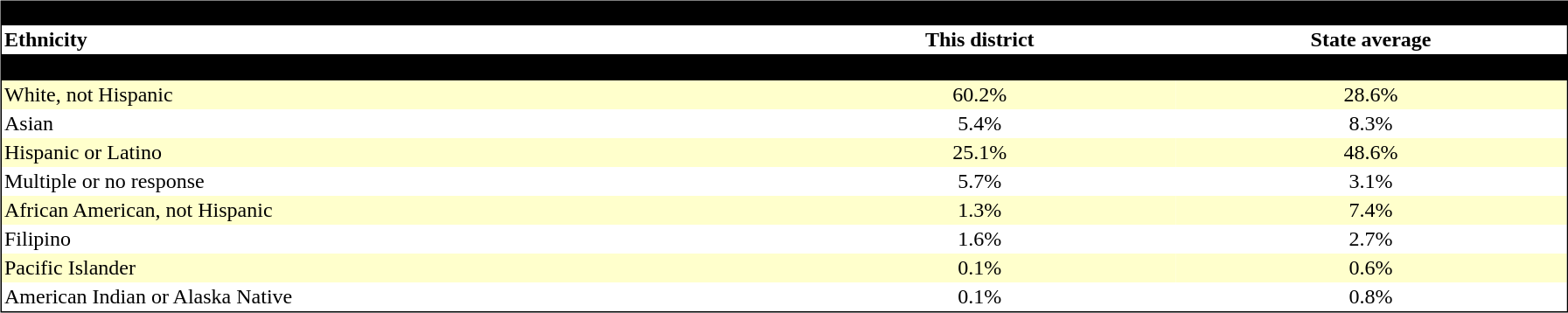<table width="95%">
<tr ---->
<td width="65%"><br><table bgcolor="black" width="100%" cellspacing="0" cellpadding="1" border="0">
<tr ---->
<td><br><table cellspacing="0" cellpadding="2" border="0" width="100%" bgcolor="white">
<tr ---->
<td bgcolor="white" align="left" class="r2bcopy" width="50%"><strong>Ethnicity</strong></td>
<td bgcolor="white" align="center" class="r2bcopy" width="25%"><strong>This district</strong></td>
<td bgcolor="white" align="center" class="r2bcopy" width="25%"><strong>State average</strong></td>
</tr>
</table>
</td>
</tr>
<tr ---->
<td><br><table cellspacing="0" cellpadding="2" border="0" width="100%" bgcolor="white">
<tr ---->
<td bgcolor="#ffffcc" align="left" class="rcopy" width="50%">White, not Hispanic</td>
<td bgcolor="#ffffcc" align="center" class="rcopy" width="25%">60.2%</td>
<td bgcolor="#ffffcc" align="center" class="rcopy" width="25%">28.6%</td>
</tr>
<tr ---->
<td bgcolor="#ffffff" align="left" class="rcopy" width="50%">Asian</td>
<td bgcolor="#ffffff" align="center" class="rcopy" width="25%">5.4%</td>
<td bgcolor="#ffffff" align="center" class="rcopy" width="25%">8.3%</td>
</tr>
<tr ---->
<td bgcolor="#ffffcc" align="left" class="rcopy" width="50%">Hispanic or Latino</td>
<td bgcolor="#ffffcc" align="center" class="rcopy" width="25%">25.1%</td>
<td bgcolor="#ffffcc" align="center" class="rcopy" width="25%">48.6%</td>
</tr>
<tr ---->
<td bgcolor="#ffffff" align="left" class="rcopy" width="50%">Multiple or no response</td>
<td bgcolor="#ffffff" align="center" class="rcopy" width="25%">5.7%</td>
<td bgcolor="#ffffff" align="center" class="rcopy" width="25%">3.1%</td>
</tr>
<tr ---->
<td bgcolor="#ffffcc" align="left" class="rcopy" width="50%">African American, not Hispanic</td>
<td bgcolor="#ffffcc" align="center" class="rcopy" width="25%">1.3%</td>
<td bgcolor="#ffffcc" align="center" class="rcopy" width="25%">7.4%</td>
</tr>
<tr ---->
<td bgcolor="#ffffff" align="left" class="rcopy" width="50%">Filipino</td>
<td bgcolor="#ffffff" align="center" class="rcopy" width="25%">1.6%</td>
<td bgcolor="#ffffff" align="center" class="rcopy" width="25%">2.7%</td>
</tr>
<tr ---->
<td bgcolor="#ffffcc" align="left" class="rcopy" width="50%">Pacific Islander</td>
<td bgcolor="#ffffcc" align="center" class="rcopy" width="25%">0.1%</td>
<td bgcolor="#ffffcc" align="center" class="rcopy" width="25%">0.6%</td>
</tr>
<tr ---->
<td bgcolor="#ffffff" align="left" class="rcopy" width="50%">American Indian or Alaska Native</td>
<td bgcolor="#ffffff" align="center" class="rcopy" width="25%">0.1%</td>
<td bgcolor="#ffffff" align="center" class="rcopy" width="25%">0.8%</td>
</tr>
</table>
</td>
</tr>
</table>
</td>
</tr>
</table>
